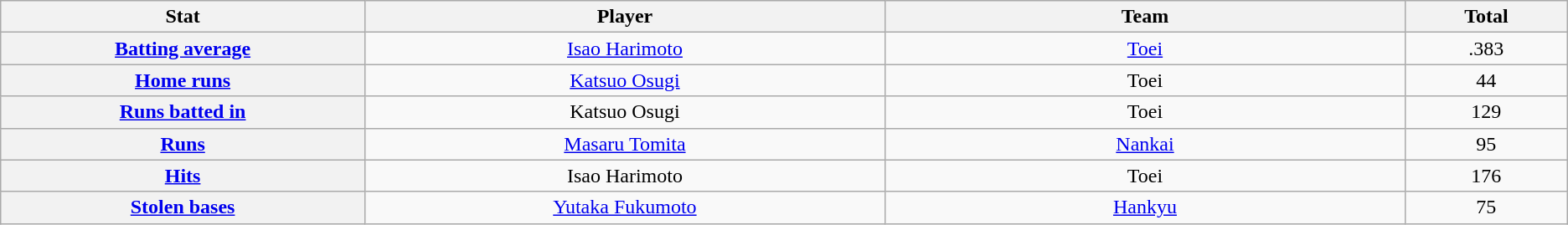<table class="wikitable" style="text-align:center;">
<tr>
<th scope="col" width="7%">Stat</th>
<th scope="col" width="10%">Player</th>
<th scope="col" width="10%">Team</th>
<th scope="col" width="3%">Total</th>
</tr>
<tr>
<th scope="row" style="text-align:center;"><a href='#'>Batting average</a></th>
<td><a href='#'>Isao Harimoto</a></td>
<td><a href='#'>Toei</a></td>
<td>.383</td>
</tr>
<tr>
<th scope="row" style="text-align:center;"><a href='#'>Home runs</a></th>
<td><a href='#'>Katsuo Osugi</a></td>
<td>Toei</td>
<td>44</td>
</tr>
<tr>
<th scope="row" style="text-align:center;"><a href='#'>Runs batted in</a></th>
<td>Katsuo Osugi</td>
<td>Toei</td>
<td>129</td>
</tr>
<tr>
<th scope="row" style="text-align:center;"><a href='#'>Runs</a></th>
<td><a href='#'>Masaru Tomita</a></td>
<td><a href='#'>Nankai</a></td>
<td>95</td>
</tr>
<tr>
<th scope="row" style="text-align:center;"><a href='#'>Hits</a></th>
<td>Isao Harimoto</td>
<td>Toei</td>
<td>176</td>
</tr>
<tr>
<th scope="row" style="text-align:center;"><a href='#'>Stolen bases</a></th>
<td><a href='#'>Yutaka Fukumoto</a></td>
<td><a href='#'>Hankyu</a></td>
<td>75</td>
</tr>
</table>
